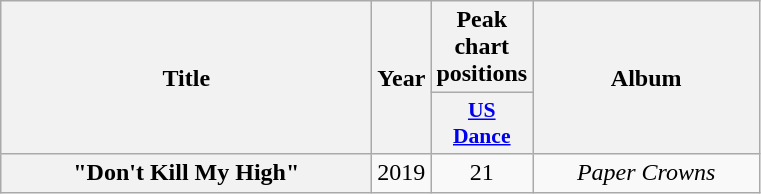<table class="wikitable plainrowheaders" style="text-align:center;">
<tr>
<th scope="col" rowspan="2" style="width:15em;">Title</th>
<th scope="col" rowspan="2" style="width:1em;">Year</th>
<th scope="col">Peak chart positions</th>
<th scope="col" rowspan="2" style="width:9em;">Album</th>
</tr>
<tr>
<th scope="col" style="width:3em;font-size:90%;"><a href='#'>US<br>Dance</a><br></th>
</tr>
<tr>
<th scope="row">"Don't Kill My High"<br></th>
<td>2019</td>
<td>21</td>
<td><em>Paper Crowns</em></td>
</tr>
</table>
